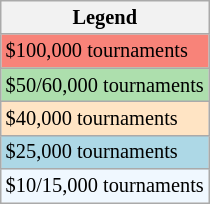<table class="wikitable" style="font-size:85%">
<tr>
<th>Legend</th>
</tr>
<tr style="background:#f88379;">
<td>$100,000 tournaments</td>
</tr>
<tr style="background:#addfad;">
<td>$50/60,000 tournaments</td>
</tr>
<tr style="background:#ffe4c4;">
<td>$40,000 tournaments</td>
</tr>
<tr style="background:lightblue;">
<td>$25,000 tournaments</td>
</tr>
<tr style="background:#f0f8ff;">
<td>$10/15,000 tournaments</td>
</tr>
</table>
